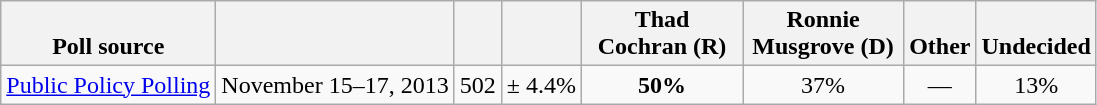<table class="wikitable" style="text-align:center">
<tr valign= bottom>
<th>Poll source</th>
<th></th>
<th></th>
<th></th>
<th style="width:100px;">Thad<br>Cochran (R)</th>
<th style="width:100px;">Ronnie<br>Musgrove (D)</th>
<th>Other</th>
<th>Undecided</th>
</tr>
<tr>
<td align=left><a href='#'>Public Policy Polling</a></td>
<td>November 15–17, 2013</td>
<td>502</td>
<td>± 4.4%</td>
<td><strong>50%</strong></td>
<td>37%</td>
<td>—</td>
<td>13%</td>
</tr>
</table>
